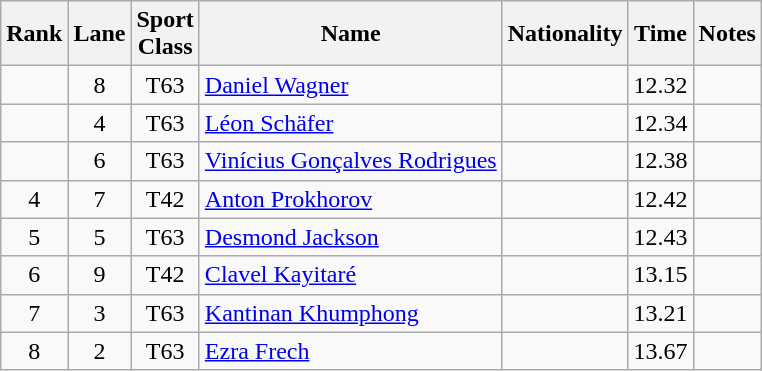<table class="wikitable sortable" style="text-align:center">
<tr>
<th>Rank</th>
<th>Lane</th>
<th>Sport<br>Class</th>
<th>Name</th>
<th>Nationality</th>
<th>Time</th>
<th>Notes</th>
</tr>
<tr>
<td></td>
<td>8</td>
<td>T63</td>
<td align=left><a href='#'>Daniel Wagner</a></td>
<td align=left></td>
<td>12.32</td>
<td></td>
</tr>
<tr>
<td></td>
<td>4</td>
<td>T63</td>
<td align=left><a href='#'>Léon Schäfer</a></td>
<td align=left></td>
<td>12.34</td>
<td></td>
</tr>
<tr>
<td></td>
<td>6</td>
<td>T63</td>
<td align=left><a href='#'>Vinícius Gonçalves Rodrigues</a></td>
<td align=left></td>
<td>12.38</td>
<td></td>
</tr>
<tr>
<td>4</td>
<td>7</td>
<td>T42</td>
<td align=left><a href='#'>Anton Prokhorov</a></td>
<td align=left></td>
<td>12.42</td>
<td></td>
</tr>
<tr>
<td>5</td>
<td>5</td>
<td>T63</td>
<td align=left><a href='#'>Desmond Jackson</a></td>
<td align=left></td>
<td>12.43</td>
<td></td>
</tr>
<tr>
<td>6</td>
<td>9</td>
<td>T42</td>
<td align=left><a href='#'>Clavel Kayitaré</a></td>
<td align=left></td>
<td>13.15</td>
<td></td>
</tr>
<tr>
<td>7</td>
<td>3</td>
<td>T63</td>
<td align=left><a href='#'>Kantinan Khumphong</a></td>
<td align=left></td>
<td>13.21</td>
<td></td>
</tr>
<tr>
<td>8</td>
<td>2</td>
<td>T63</td>
<td align=left><a href='#'>Ezra Frech</a></td>
<td align=left></td>
<td>13.67</td>
<td></td>
</tr>
</table>
